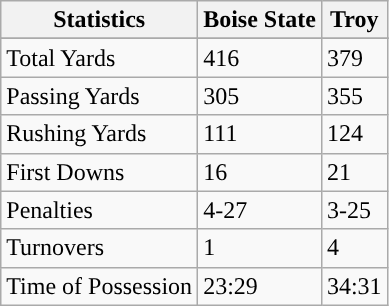<table class="wikitable">
<tr>
<th>Statistics</th>
<th>Boise State</th>
<th>Troy</th>
</tr>
<tr>
</tr>
<tr>
<td>Total Yards</td>
<td>416</td>
<td>379</td>
</tr>
<tr>
<td>Passing Yards</td>
<td>305</td>
<td>355</td>
</tr>
<tr>
<td>Rushing Yards</td>
<td>111</td>
<td>124</td>
</tr>
<tr>
<td>First Downs</td>
<td>16</td>
<td>21</td>
</tr>
<tr>
<td>Penalties</td>
<td>4-27</td>
<td>3-25</td>
</tr>
<tr>
<td>Turnovers</td>
<td>1</td>
<td>4</td>
</tr>
<tr>
<td>Time of Possession</td>
<td>23:29</td>
<td>34:31</td>
</tr>
</table>
